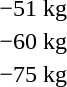<table>
<tr>
<td rowspan=2>−51 kg</td>
<td rowspan=2></td>
<td rowspan=2></td>
<td></td>
</tr>
<tr>
<td></td>
</tr>
<tr>
<td rowspan=2>−60 kg</td>
<td rowspan=2></td>
<td rowspan=2></td>
<td></td>
</tr>
<tr>
<td></td>
</tr>
<tr>
<td rowspan=2>−75 kg</td>
<td rowspan=2></td>
<td rowspan=2></td>
<td></td>
</tr>
<tr>
<td></td>
</tr>
</table>
